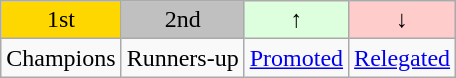<table class="wikitable" style="text-align:center">
<tr>
<td bgcolor=gold>1st</td>
<td bgcolor=silver>2nd</td>
<td bgcolor="#DDFFDD">↑</td>
<td bgcolor="#FFCCCC">↓</td>
</tr>
<tr>
<td>Champions</td>
<td>Runners-up</td>
<td><a href='#'>Promoted</a></td>
<td><a href='#'>Relegated</a></td>
</tr>
</table>
